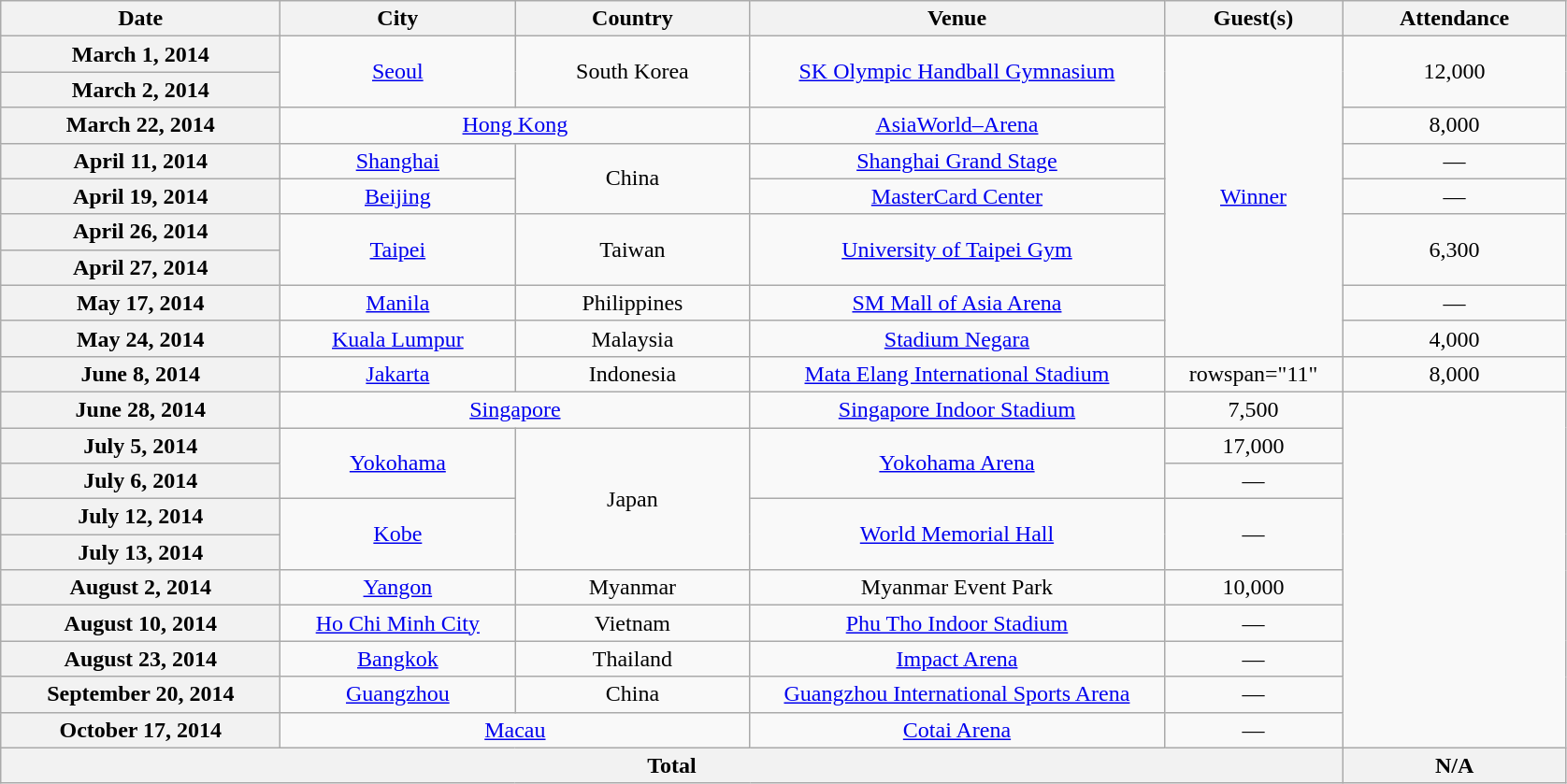<table class="wikitable plainrowheaders" style="text-align:center;">
<tr>
<th scope="col" style="width:12em;">Date</th>
<th scope="col" style="width:10em;">City</th>
<th scope="col" style="width:10em;">Country</th>
<th scope="col" style="width:18em;">Venue</th>
<th scope="col" style="width:7.5em;">Guest(s)</th>
<th scope="col" style="width:9.5em;">Attendance</th>
</tr>
<tr>
<th scope="row" style="text-align:center">March 1, 2014</th>
<td rowspan="2"><a href='#'>Seoul</a></td>
<td rowspan="2">South Korea</td>
<td rowspan="2"><a href='#'>SK Olympic Handball Gymnasium</a></td>
<td rowspan="9"><a href='#'>Winner</a></td>
<td rowspan="2">12,000</td>
</tr>
<tr>
<th scope="row" style="text-align:center">March 2, 2014</th>
</tr>
<tr>
<th scope="row" style="text-align:center">March 22, 2014</th>
<td colspan="2"><a href='#'>Hong Kong</a></td>
<td><a href='#'>AsiaWorld–Arena</a></td>
<td>8,000</td>
</tr>
<tr>
<th scope="row" style="text-align:center">April 11, 2014</th>
<td><a href='#'>Shanghai</a></td>
<td rowspan="2">China</td>
<td><a href='#'>Shanghai Grand Stage</a></td>
<td>—</td>
</tr>
<tr>
<th scope="row" style="text-align:center">April 19, 2014</th>
<td><a href='#'>Beijing</a></td>
<td><a href='#'>MasterCard Center</a></td>
<td>—</td>
</tr>
<tr>
<th scope="row" style="text-align:center">April 26, 2014</th>
<td rowspan="2"><a href='#'>Taipei</a></td>
<td rowspan="2">Taiwan</td>
<td rowspan="2"><a href='#'>University of Taipei Gym</a></td>
<td rowspan="2">6,300</td>
</tr>
<tr>
<th scope="row" style="text-align:center">April 27, 2014</th>
</tr>
<tr>
<th scope="row" style="text-align:center">May 17, 2014</th>
<td><a href='#'>Manila</a></td>
<td>Philippines</td>
<td><a href='#'>SM Mall of Asia Arena</a></td>
<td>—</td>
</tr>
<tr>
<th scope="row" style="text-align:center">May 24, 2014</th>
<td><a href='#'>Kuala Lumpur</a></td>
<td>Malaysia</td>
<td><a href='#'>Stadium Negara</a></td>
<td>4,000</td>
</tr>
<tr>
<th scope="row" style="text-align:center">June 8, 2014</th>
<td><a href='#'>Jakarta</a></td>
<td>Indonesia</td>
<td><a href='#'>Mata Elang International Stadium</a></td>
<td>rowspan="11" </td>
<td>8,000</td>
</tr>
<tr>
<th scope="row" style="text-align:center">June 28, 2014</th>
<td colspan="2"><a href='#'>Singapore</a></td>
<td><a href='#'>Singapore Indoor Stadium</a></td>
<td>7,500</td>
</tr>
<tr>
<th scope="row" style="text-align:center">July 5, 2014</th>
<td rowspan="2"><a href='#'>Yokohama</a></td>
<td rowspan="4">Japan</td>
<td rowspan="2"><a href='#'>Yokohama Arena</a></td>
<td rowspan="1">17,000</td>
</tr>
<tr>
<th scope="row" style="text-align:center">July 6, 2014</th>
<td>—</td>
</tr>
<tr>
<th scope="row" style="text-align:center">July 12, 2014</th>
<td rowspan="2"><a href='#'>Kobe</a></td>
<td rowspan="2"><a href='#'>World Memorial Hall</a></td>
<td rowspan="2">—</td>
</tr>
<tr>
<th scope="row" style="text-align:center">July 13, 2014</th>
</tr>
<tr>
<th scope="row" style="text-align:center">August 2, 2014</th>
<td><a href='#'>Yangon</a></td>
<td>Myanmar</td>
<td>Myanmar Event Park</td>
<td>10,000</td>
</tr>
<tr>
<th scope="row" style="text-align:center">August 10, 2014</th>
<td><a href='#'>Ho Chi Minh City</a></td>
<td>Vietnam</td>
<td><a href='#'>Phu Tho Indoor Stadium</a></td>
<td>—</td>
</tr>
<tr>
<th scope="row" style="text-align:center">August 23, 2014</th>
<td><a href='#'>Bangkok</a></td>
<td>Thailand</td>
<td><a href='#'>Impact Arena</a></td>
<td>—</td>
</tr>
<tr>
<th scope="row" style="text-align:center">September 20, 2014</th>
<td><a href='#'>Guangzhou</a></td>
<td>China</td>
<td><a href='#'>Guangzhou International Sports Arena</a></td>
<td>—</td>
</tr>
<tr>
<th scope="row" style="text-align:center">October 17, 2014</th>
<td colspan="2"><a href='#'>Macau</a></td>
<td><a href='#'>Cotai Arena</a></td>
<td>—</td>
</tr>
<tr>
<th colspan="5">Total</th>
<th>N/A</th>
</tr>
</table>
